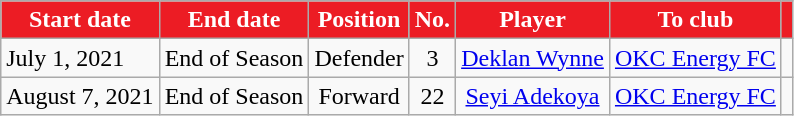<table class="wikitable">
<tr>
<th style="background:#EC1C24; color:white;"><strong>Start date</strong></th>
<th style="background:#EC1C24; color:white;"><strong>End date</strong></th>
<th style="background:#EC1C24; color:white;"><strong>Position</strong></th>
<th style="background:#EC1C24; color:white;"><strong>No.</strong></th>
<th style="background:#EC1C24; color:white;"><strong>Player</strong></th>
<th style="background:#EC1C24; color:white;"><strong>To club</strong></th>
<th style="background:#EC1C24; color:white;"><strong></strong></th>
</tr>
<tr>
<td>July 1, 2021</td>
<td>End of Season</td>
<td style="text-align:center;">Defender</td>
<td style="text-align:center;">3</td>
<td style="text-align:center;"> <a href='#'>Deklan Wynne</a></td>
<td style="text-align:center;"> <a href='#'>OKC Energy FC</a></td>
<td style="text-align:center;"></td>
</tr>
<tr>
<td>August 7, 2021</td>
<td>End of Season</td>
<td style="text-align:center;">Forward</td>
<td style="text-align:center;">22</td>
<td style="text-align:center;"> <a href='#'>Seyi Adekoya</a></td>
<td style="text-align:center;"> <a href='#'>OKC Energy FC</a></td>
<td style="text-align:center;"></td>
</tr>
</table>
